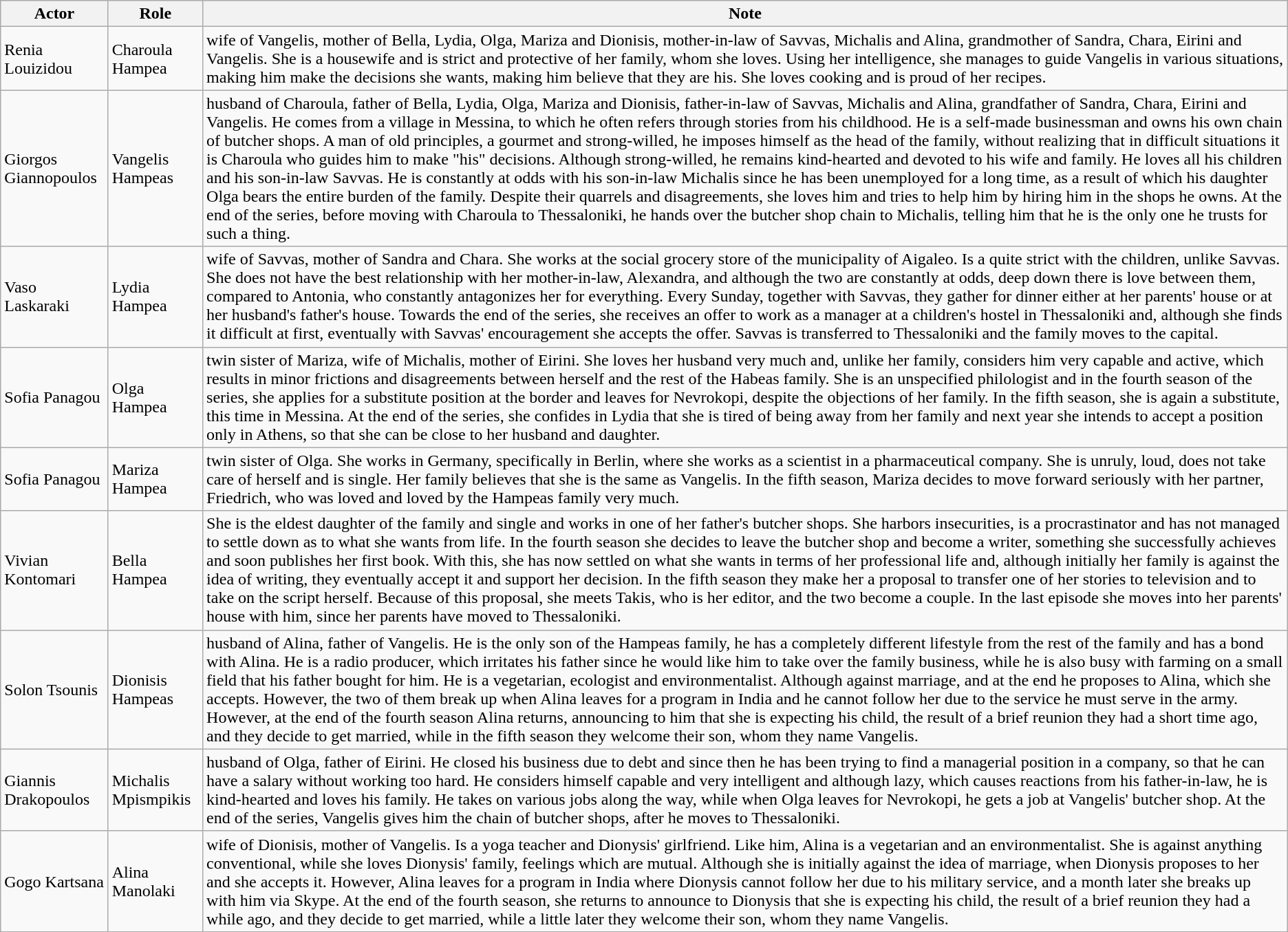<table class="wikitable">
<tr>
<th>Actor</th>
<th>Role</th>
<th>Note</th>
</tr>
<tr>
<td>Renia Louizidou</td>
<td>Charoula Hampea</td>
<td>wife of Vangelis, mother of Bella, Lydia, Olga, Mariza and Dionisis, mother-in-law of Savvas, Michalis and Alina, grandmother of Sandra, Chara, Eirini and Vangelis. She is a housewife and is strict and protective of her family, whom she loves. Using her intelligence, she manages to guide Vangelis in various situations, making him make the decisions she wants, making him believe that they are his. She loves cooking and is proud of her recipes.</td>
</tr>
<tr>
<td>Giorgos Giannopoulos</td>
<td>Vangelis Hampeas</td>
<td>husband of Charoula, father of Bella, Lydia, Olga, Mariza and Dionisis, father-in-law of Savvas, Michalis and Alina, grandfather of Sandra, Chara, Eirini and Vangelis. He comes from a village in Messina, to which he often refers through stories from his childhood. He is a self-made businessman and owns his own chain of butcher shops. A man of old principles, a gourmet and strong-willed, he imposes himself as the head of the family, without realizing that in difficult situations it is Charoula who guides him to make "his" decisions. Although strong-willed, he remains kind-hearted and devoted to his wife and family. He loves all his children and his son-in-law Savvas. He is constantly at odds with his son-in-law Michalis since he has been unemployed for a long time, as a result of which his daughter Olga bears the entire burden of the family. Despite their quarrels and disagreements, she loves him and tries to help him by hiring him in the shops he owns. At the end of the series, before moving with Charoula to Thessaloniki, he hands over the butcher shop chain to Michalis, telling him that he is the only one he trusts for such a thing.</td>
</tr>
<tr>
<td>Vaso Laskaraki</td>
<td>Lydia Hampea</td>
<td>wife of Savvas, mother of Sandra and Chara. She works at the social grocery store of the municipality of Aigaleo. Is a quite strict with the children, unlike Savvas. She does not have the best relationship with her mother-in-law, Alexandra, and although the two are constantly at odds, deep down there is love between them, compared to Antonia, who constantly antagonizes her for everything. Every Sunday, together with Savvas, they gather for dinner either at her parents' house or at her husband's father's house. Towards the end of the series, she receives an offer to work as a manager at a children's hostel in Thessaloniki and, although she finds it difficult at first, eventually with Savvas' encouragement she accepts the offer. Savvas is transferred to Thessaloniki and the family moves to the capital.</td>
</tr>
<tr>
<td>Sofia Panagou</td>
<td>Olga Hampea</td>
<td>twin sister of Mariza, wife of Michalis, mother of Eirini. She loves her husband very much and, unlike her family, considers him very capable and active, which results in minor frictions and disagreements between herself and the rest of the Habeas family. She is an unspecified philologist and in the fourth season of the series, she applies for a substitute position at the border and leaves for Nevrokopi, despite the objections of her family. In the fifth season, she is again a substitute, this time in Messina. At the end of the series, she confides in Lydia that she is tired of being away from her family and next year she intends to accept a position only in Athens, so that she can be close to her husband and daughter.</td>
</tr>
<tr>
<td>Sofia Panagou</td>
<td>Mariza Hampea</td>
<td>twin sister of Olga. She works in Germany, specifically in Berlin, where she works as a scientist in a pharmaceutical company. She is unruly, loud, does not take care of herself and is single. Her family believes that she is the same as Vangelis. In the fifth season, Mariza decides to move forward seriously with her partner, Friedrich, who was loved and loved by the Hampeas family very much.</td>
</tr>
<tr>
<td>Vivian Kontomari</td>
<td>Βella Hampea</td>
<td>She is the eldest daughter of the family and single and works in one of her father's butcher shops. She harbors insecurities, is a procrastinator and has not managed to settle down as to what she wants from life. In the fourth season she decides to leave the butcher shop and become a writer, something she successfully achieves and soon publishes her first book. With this, she has now settled on what she wants in terms of her professional life and, although initially her family is against the idea of writing, they eventually accept it and support her decision. In the fifth season they make her a proposal to transfer one of her stories to television and to take on the script herself. Because of this proposal, she meets Takis, who is her editor, and the two become a couple. In the last episode she moves into her parents' house with him, since her parents have moved to Thessaloniki.</td>
</tr>
<tr>
<td>Solon Tsounis</td>
<td>Dionisis Hampeas</td>
<td>husband of Alina, father of Vangelis. He is the only son of the Ηampeas family, he has a completely different lifestyle from the rest of the family and has a bond with Alina. He is a radio producer, which irritates his father since he would like him to take over the family business, while he is also busy with farming on a small field that his father bought for him. He is a vegetarian, ecologist and environmentalist. Although against marriage, and at the end he proposes to Alina, which she accepts. However, the two of them break up when Alina leaves for a program in India and he cannot follow her due to the service he must serve in the army. However, at the end of the fourth season Alina returns, announcing to him that she is expecting his child, the result of a brief reunion they had a short time ago, and they decide to get married, while in the fifth season they welcome their son, whom they name Vangelis.</td>
</tr>
<tr>
<td>Giannis Drakopoulos</td>
<td>Michalis Mpismpikis</td>
<td>husband of Olga, father of Eirini. He closed his business due to debt and since then he has been trying to find a managerial position in a company, so that he can have a salary without working too hard. He considers himself capable and very intelligent and although lazy, which causes reactions from his father-in-law, he is kind-hearted and loves his family. He takes on various jobs along the way, while when Olga leaves for Nevrokopi, he gets a job at Vangelis' butcher shop. At the end of the series, Vangelis gives him the chain of butcher shops, after he moves to Thessaloniki.</td>
</tr>
<tr>
<td>Gogo Kartsana</td>
<td>Alina Manolaki</td>
<td>wife of Dionisis, mother of Vangelis. Ιs a yoga teacher and Dionysis' girlfriend. Like him, Alina is a vegetarian and an environmentalist. She is against anything conventional, while she loves Dionysis' family, feelings which are mutual. Although she is initially against the idea of marriage, when Dionysis proposes to her and she accepts it. However, Alina leaves for a program in India where Dionysis cannot follow her due to his military service, and a month later she breaks up with him via Skype. At the end of the fourth season, she returns to announce to Dionysis that she is expecting his child, the result of a brief reunion they had a while ago, and they decide to get married, while a little later they welcome their son, whom they name Vangelis.</td>
</tr>
</table>
